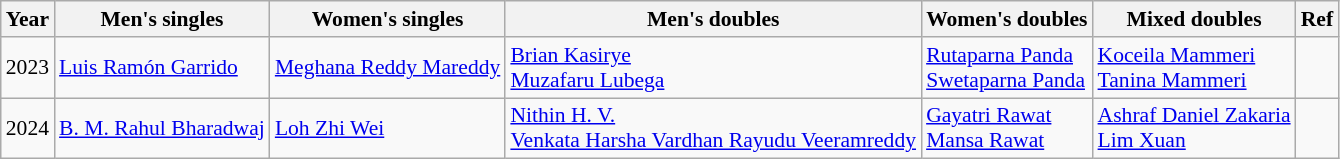<table class=wikitable style="font-size:90%;">
<tr>
<th>Year</th>
<th>Men's singles</th>
<th>Women's singles</th>
<th>Men's doubles</th>
<th>Women's doubles</th>
<th>Mixed doubles</th>
<th>Ref</th>
</tr>
<tr>
<td>2023</td>
<td> <a href='#'>Luis Ramón Garrido</a></td>
<td> <a href='#'>Meghana Reddy Mareddy</a></td>
<td> <a href='#'>Brian Kasirye</a><br> <a href='#'>Muzafaru Lubega</a></td>
<td> <a href='#'>Rutaparna Panda</a><br> <a href='#'>Swetaparna Panda</a></td>
<td> <a href='#'>Koceila Mammeri</a><br> <a href='#'>Tanina Mammeri</a></td>
<td></td>
</tr>
<tr>
<td>2024</td>
<td> <a href='#'>B. M. Rahul Bharadwaj</a></td>
<td> <a href='#'>Loh Zhi Wei</a></td>
<td> <a href='#'>Nithin H. V. </a><br> <a href='#'>Venkata Harsha Vardhan Rayudu Veeramreddy</a></td>
<td> <a href='#'>Gayatri Rawat</a><br> <a href='#'>Mansa Rawat</a></td>
<td> <a href='#'>Ashraf Daniel Zakaria</a><br> <a href='#'>Lim Xuan</a></td>
<td></td>
</tr>
</table>
